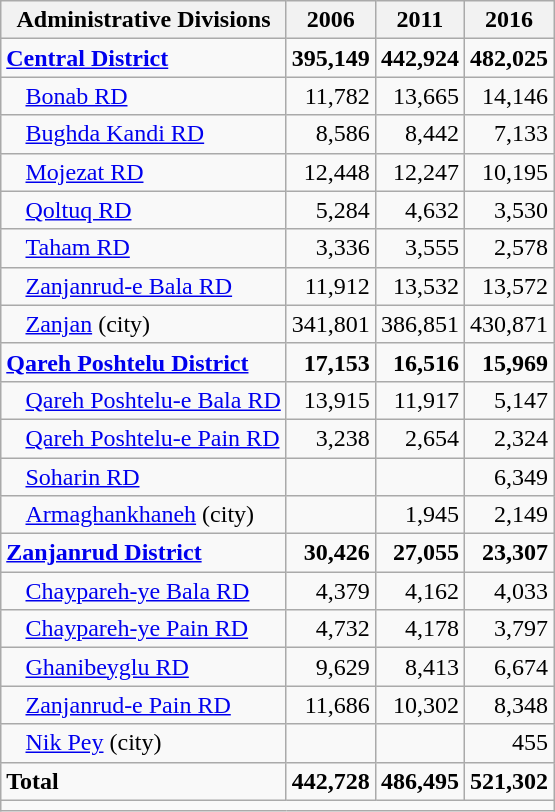<table class="wikitable">
<tr>
<th>Administrative Divisions</th>
<th>2006</th>
<th>2011</th>
<th>2016</th>
</tr>
<tr>
<td><strong><a href='#'>Central District</a></strong></td>
<td style="text-align: right;"><strong>395,149</strong></td>
<td style="text-align: right;"><strong>442,924</strong></td>
<td style="text-align: right;"><strong>482,025</strong></td>
</tr>
<tr>
<td style="padding-left: 1em;"><a href='#'>Bonab RD</a></td>
<td style="text-align: right;">11,782</td>
<td style="text-align: right;">13,665</td>
<td style="text-align: right;">14,146</td>
</tr>
<tr>
<td style="padding-left: 1em;"><a href='#'>Bughda Kandi RD</a></td>
<td style="text-align: right;">8,586</td>
<td style="text-align: right;">8,442</td>
<td style="text-align: right;">7,133</td>
</tr>
<tr>
<td style="padding-left: 1em;"><a href='#'>Mojezat RD</a></td>
<td style="text-align: right;">12,448</td>
<td style="text-align: right;">12,247</td>
<td style="text-align: right;">10,195</td>
</tr>
<tr>
<td style="padding-left: 1em;"><a href='#'>Qoltuq RD</a></td>
<td style="text-align: right;">5,284</td>
<td style="text-align: right;">4,632</td>
<td style="text-align: right;">3,530</td>
</tr>
<tr>
<td style="padding-left: 1em;"><a href='#'>Taham RD</a></td>
<td style="text-align: right;">3,336</td>
<td style="text-align: right;">3,555</td>
<td style="text-align: right;">2,578</td>
</tr>
<tr>
<td style="padding-left: 1em;"><a href='#'>Zanjanrud-e Bala RD</a></td>
<td style="text-align: right;">11,912</td>
<td style="text-align: right;">13,532</td>
<td style="text-align: right;">13,572</td>
</tr>
<tr>
<td style="padding-left: 1em;"><a href='#'>Zanjan</a> (city)</td>
<td style="text-align: right;">341,801</td>
<td style="text-align: right;">386,851</td>
<td style="text-align: right;">430,871</td>
</tr>
<tr>
<td><strong><a href='#'>Qareh Poshtelu District</a></strong></td>
<td style="text-align: right;"><strong>17,153</strong></td>
<td style="text-align: right;"><strong>16,516</strong></td>
<td style="text-align: right;"><strong>15,969</strong></td>
</tr>
<tr>
<td style="padding-left: 1em;"><a href='#'>Qareh Poshtelu-e Bala RD</a></td>
<td style="text-align: right;">13,915</td>
<td style="text-align: right;">11,917</td>
<td style="text-align: right;">5,147</td>
</tr>
<tr>
<td style="padding-left: 1em;"><a href='#'>Qareh Poshtelu-e Pain RD</a></td>
<td style="text-align: right;">3,238</td>
<td style="text-align: right;">2,654</td>
<td style="text-align: right;">2,324</td>
</tr>
<tr>
<td style="padding-left: 1em;"><a href='#'>Soharin RD</a></td>
<td style="text-align: right;"></td>
<td style="text-align: right;"></td>
<td style="text-align: right;">6,349</td>
</tr>
<tr>
<td style="padding-left: 1em;"><a href='#'>Armaghankhaneh</a> (city)</td>
<td style="text-align: right;"></td>
<td style="text-align: right;">1,945</td>
<td style="text-align: right;">2,149</td>
</tr>
<tr>
<td><strong><a href='#'>Zanjanrud District</a></strong></td>
<td style="text-align: right;"><strong>30,426</strong></td>
<td style="text-align: right;"><strong>27,055</strong></td>
<td style="text-align: right;"><strong>23,307</strong></td>
</tr>
<tr>
<td style="padding-left: 1em;"><a href='#'>Chaypareh-ye Bala RD</a></td>
<td style="text-align: right;">4,379</td>
<td style="text-align: right;">4,162</td>
<td style="text-align: right;">4,033</td>
</tr>
<tr>
<td style="padding-left: 1em;"><a href='#'>Chaypareh-ye Pain RD</a></td>
<td style="text-align: right;">4,732</td>
<td style="text-align: right;">4,178</td>
<td style="text-align: right;">3,797</td>
</tr>
<tr>
<td style="padding-left: 1em;"><a href='#'>Ghanibeyglu RD</a></td>
<td style="text-align: right;">9,629</td>
<td style="text-align: right;">8,413</td>
<td style="text-align: right;">6,674</td>
</tr>
<tr>
<td style="padding-left: 1em;"><a href='#'>Zanjanrud-e Pain RD</a></td>
<td style="text-align: right;">11,686</td>
<td style="text-align: right;">10,302</td>
<td style="text-align: right;">8,348</td>
</tr>
<tr>
<td style="padding-left: 1em;"><a href='#'>Nik Pey</a> (city)</td>
<td style="text-align: right;"></td>
<td style="text-align: right;"></td>
<td style="text-align: right;">455</td>
</tr>
<tr>
<td><strong>Total</strong></td>
<td style="text-align: right;"><strong>442,728</strong></td>
<td style="text-align: right;"><strong>486,495</strong></td>
<td style="text-align: right;"><strong>521,302</strong></td>
</tr>
<tr>
<td colspan=4></td>
</tr>
</table>
